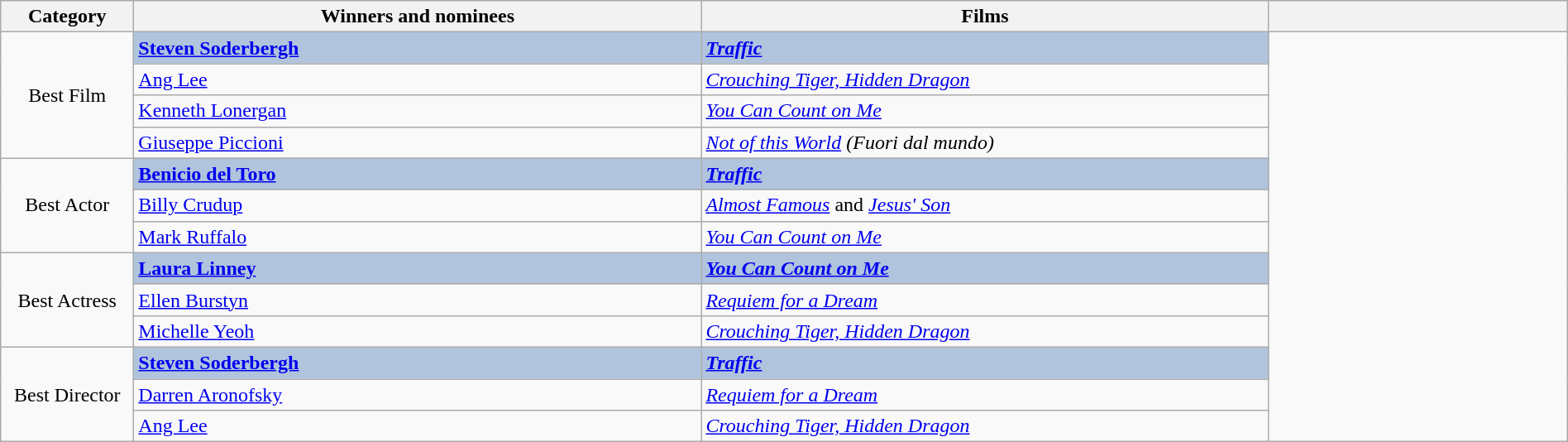<table class="wikitable" width="100%" cellpadding="5">
<tr>
<th width="100"><strong>Category</strong></th>
<th width="450"><strong>Winners and nominees</strong></th>
<th width="450"><strong>Films</strong></th>
<th scope="col" class="unsortable"></th>
</tr>
<tr>
<td rowspan="4" style="text-align:center;">Best Film</td>
<td style="background:#B0C4DE;"><strong><a href='#'>Steven Soderbergh</a></strong></td>
<td style="background:#B0C4DE;"><strong><em><a href='#'>Traffic</a></em></strong></td>
<td rowspan="13"; style="text-align:center;"></td>
</tr>
<tr>
<td><a href='#'>Ang Lee</a></td>
<td><em><a href='#'>Crouching Tiger, Hidden Dragon</a></em></td>
</tr>
<tr>
<td><a href='#'>Kenneth Lonergan</a></td>
<td><em><a href='#'>You Can Count on Me</a></em></td>
</tr>
<tr>
<td><a href='#'>Giuseppe Piccioni</a></td>
<td><em><a href='#'>Not of this World</a> (Fuori dal mundo)</em></td>
</tr>
<tr>
<td rowspan="3" style="text-align:center;">Best Actor</td>
<td style="background:#B0C4DE;"><strong><a href='#'>Benicio del Toro</a></strong></td>
<td style="background:#B0C4DE;"><strong><em><a href='#'>Traffic</a></em></strong></td>
</tr>
<tr>
<td><a href='#'>Billy Crudup</a></td>
<td><em><a href='#'>Almost Famous</a></em> and <em><a href='#'>Jesus' Son</a></em></td>
</tr>
<tr>
<td><a href='#'>Mark Ruffalo</a></td>
<td><em><a href='#'>You Can Count on Me</a></em></td>
</tr>
<tr>
<td rowspan="3" style="text-align:center;">Best Actress</td>
<td style="background:#B0C4DE;"><strong><a href='#'>Laura Linney</a></strong></td>
<td style="background:#B0C4DE;"><strong><em><a href='#'>You Can Count on Me</a></em></strong></td>
</tr>
<tr>
<td><a href='#'>Ellen Burstyn</a></td>
<td><em><a href='#'>Requiem for a Dream</a></em></td>
</tr>
<tr>
<td><a href='#'>Michelle Yeoh</a></td>
<td><em><a href='#'>Crouching Tiger, Hidden Dragon</a></em></td>
</tr>
<tr>
<td rowspan="3" style="text-align:center;">Best Director</td>
<td style="background:#B0C4DE;"><strong><a href='#'>Steven Soderbergh</a></strong></td>
<td style="background:#B0C4DE;"><strong><em><a href='#'>Traffic</a></em></strong></td>
</tr>
<tr>
<td><a href='#'>Darren Aronofsky</a></td>
<td><em><a href='#'>Requiem for a Dream</a></em></td>
</tr>
<tr>
<td><a href='#'>Ang Lee</a></td>
<td><em><a href='#'>Crouching Tiger, Hidden Dragon</a></em></td>
</tr>
</table>
